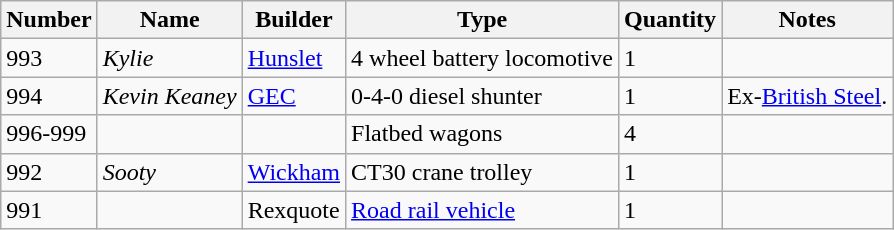<table class="wikitable">
<tr>
<th>Number</th>
<th>Name</th>
<th>Builder</th>
<th>Type</th>
<th>Quantity</th>
<th>Notes</th>
</tr>
<tr>
<td>993</td>
<td><em>Kylie</em></td>
<td><a href='#'>Hunslet</a></td>
<td>4 wheel battery locomotive</td>
<td>1</td>
<td></td>
</tr>
<tr>
<td>994</td>
<td><em>Kevin Keaney</em></td>
<td><a href='#'>GEC</a></td>
<td>0-4-0 diesel shunter</td>
<td>1</td>
<td>Ex-<a href='#'>British Steel</a>.</td>
</tr>
<tr>
<td>996-999</td>
<td></td>
<td></td>
<td>Flatbed wagons</td>
<td>4</td>
<td></td>
</tr>
<tr>
<td>992</td>
<td><em>Sooty</em></td>
<td><a href='#'>Wickham</a></td>
<td>CT30 crane trolley</td>
<td>1</td>
<td></td>
</tr>
<tr>
<td>991</td>
<td></td>
<td>Rexquote</td>
<td><a href='#'>Road rail vehicle</a></td>
<td>1</td>
<td></td>
</tr>
</table>
